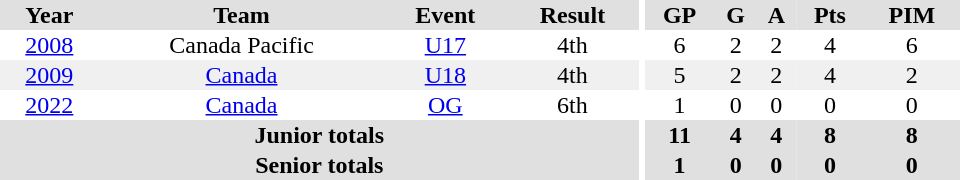<table border="0" cellpadding="1" cellspacing="0" ID="Table3" style="text-align:center; width:40em">
<tr bgcolor="#e0e0e0">
<th>Year</th>
<th>Team</th>
<th>Event</th>
<th>Result</th>
<th rowspan="99" bgcolor="#ffffff"></th>
<th>GP</th>
<th>G</th>
<th>A</th>
<th>Pts</th>
<th>PIM</th>
</tr>
<tr>
<td><a href='#'>2008</a></td>
<td>Canada Pacific</td>
<td><a href='#'>U17</a></td>
<td>4th</td>
<td>6</td>
<td>2</td>
<td>2</td>
<td>4</td>
<td>6</td>
</tr>
<tr bgcolor="#f0f0f0">
<td><a href='#'>2009</a></td>
<td><a href='#'>Canada</a></td>
<td><a href='#'>U18</a></td>
<td>4th</td>
<td>5</td>
<td>2</td>
<td>2</td>
<td>4</td>
<td>2</td>
</tr>
<tr>
<td><a href='#'>2022</a></td>
<td><a href='#'>Canada</a></td>
<td><a href='#'>OG</a></td>
<td>6th</td>
<td>1</td>
<td>0</td>
<td>0</td>
<td>0</td>
<td>0</td>
</tr>
<tr bgcolor="#e0e0e0">
<th colspan=4>Junior totals</th>
<th>11</th>
<th>4</th>
<th>4</th>
<th>8</th>
<th>8</th>
</tr>
<tr bgcolor="#e0e0e0">
<th colspan=4>Senior totals</th>
<th>1</th>
<th>0</th>
<th>0</th>
<th>0</th>
<th>0</th>
</tr>
</table>
